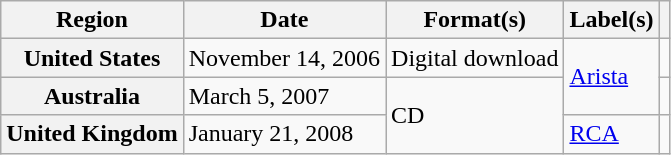<table class="wikitable plainrowheaders">
<tr>
<th scope="col">Region</th>
<th scope="col">Date</th>
<th scope="col">Format(s)</th>
<th scope="col">Label(s)</th>
<th scope="col"></th>
</tr>
<tr>
<th scope="row">United States</th>
<td>November 14, 2006</td>
<td>Digital download</td>
<td rowspan="2"><a href='#'>Arista</a></td>
<td></td>
</tr>
<tr>
<th scope="row">Australia</th>
<td>March 5, 2007</td>
<td rowspan="2">CD</td>
<td></td>
</tr>
<tr>
<th scope="row">United Kingdom</th>
<td>January 21, 2008</td>
<td><a href='#'>RCA</a></td>
<td></td>
</tr>
</table>
